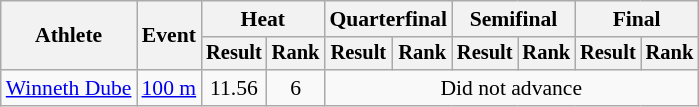<table class=wikitable style="font-size:90%">
<tr>
<th rowspan="2">Athlete</th>
<th rowspan="2">Event</th>
<th colspan="2">Heat</th>
<th colspan="2">Quarterfinal</th>
<th colspan="2">Semifinal</th>
<th colspan="2">Final</th>
</tr>
<tr style="font-size:95%">
<th>Result</th>
<th>Rank</th>
<th>Result</th>
<th>Rank</th>
<th>Result</th>
<th>Rank</th>
<th>Result</th>
<th>Rank</th>
</tr>
<tr align=center>
<td align=left><a href='#'>Winneth Dube</a></td>
<td align=left><a href='#'>100 m</a></td>
<td>11.56</td>
<td>6</td>
<td colspan=6>Did not advance</td>
</tr>
</table>
